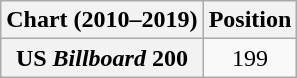<table class="wikitable plainrowheaders" style="text-align:center">
<tr>
<th scope="col">Chart (2010–2019)</th>
<th scope="col">Position</th>
</tr>
<tr>
<th scope="row">US <em>Billboard</em> 200</th>
<td>199</td>
</tr>
</table>
